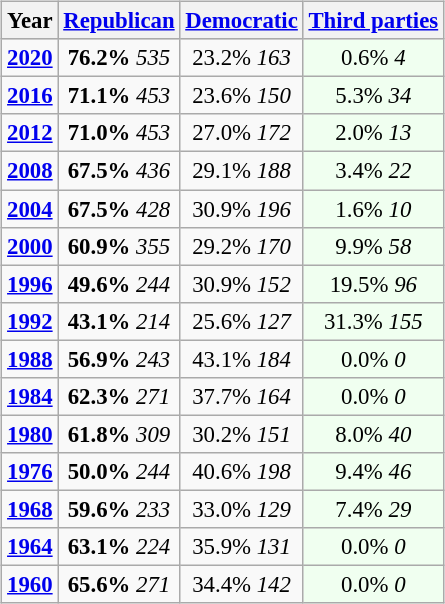<table class="wikitable" style="float:right; font-size:95%;">
<tr bgcolor=lightgrey>
<th>Year</th>
<th><a href='#'>Republican</a></th>
<th><a href='#'>Democratic</a></th>
<th><a href='#'>Third parties</a></th>
</tr>
<tr>
<td style="text-align:center;" ><strong><a href='#'>2020</a></strong></td>
<td style="text-align:center;" ><strong>76.2%</strong> <em>535</em></td>
<td style="text-align:center;" >23.2% <em>163</em></td>
<td style="text-align:center; background:honeyDew;">0.6% <em>4</em></td>
</tr>
<tr>
<td style="text-align:center;" ><strong><a href='#'>2016</a></strong></td>
<td style="text-align:center;" ><strong>71.1%</strong> <em>453</em></td>
<td style="text-align:center;" >23.6% <em>150</em></td>
<td style="text-align:center; background:honeyDew;">5.3% <em>34</em></td>
</tr>
<tr>
<td style="text-align:center;" ><strong><a href='#'>2012</a></strong></td>
<td style="text-align:center;" ><strong>71.0%</strong> <em>453</em></td>
<td style="text-align:center;" >27.0% <em>172</em></td>
<td style="text-align:center; background:honeyDew;">2.0% <em>13</em></td>
</tr>
<tr>
<td style="text-align:center;" ><strong><a href='#'>2008</a></strong></td>
<td style="text-align:center;" ><strong>67.5%</strong> <em>436</em></td>
<td style="text-align:center;" >29.1% <em>188</em></td>
<td style="text-align:center; background:honeyDew;">3.4% <em>22</em></td>
</tr>
<tr>
<td style="text-align:center;" ><strong><a href='#'>2004</a></strong></td>
<td style="text-align:center;" ><strong>67.5%</strong> <em>428</em></td>
<td style="text-align:center;" >30.9% <em>196</em></td>
<td style="text-align:center; background:honeyDew;">1.6% <em>10</em></td>
</tr>
<tr>
<td style="text-align:center;" ><strong><a href='#'>2000</a></strong></td>
<td style="text-align:center;" ><strong>60.9%</strong> <em>355</em></td>
<td style="text-align:center;" >29.2% <em>170</em></td>
<td style="text-align:center; background:honeyDew;">9.9% <em>58</em></td>
</tr>
<tr>
<td style="text-align:center;" ><strong><a href='#'>1996</a></strong></td>
<td style="text-align:center;" ><strong>49.6%</strong> <em>244</em></td>
<td style="text-align:center;" >30.9% <em>152</em></td>
<td style="text-align:center; background:honeyDew;">19.5% <em>96</em></td>
</tr>
<tr>
<td style="text-align:center;" ><strong><a href='#'>1992</a></strong></td>
<td style="text-align:center;" ><strong>43.1%</strong> <em>214</em></td>
<td style="text-align:center;" >25.6% <em>127</em></td>
<td style="text-align:center; background:honeyDew;">31.3% <em>155</em></td>
</tr>
<tr>
<td style="text-align:center;" ><strong><a href='#'>1988</a></strong></td>
<td style="text-align:center;" ><strong>56.9%</strong> <em>243</em></td>
<td style="text-align:center;" >43.1% <em>184</em></td>
<td style="text-align:center; background:honeyDew;">0.0% <em>0</em></td>
</tr>
<tr>
<td style="text-align:center;" ><strong><a href='#'>1984</a></strong></td>
<td style="text-align:center;" ><strong>62.3%</strong> <em>271</em></td>
<td style="text-align:center;" >37.7% <em>164</em></td>
<td style="text-align:center; background:honeyDew;">0.0% <em>0</em></td>
</tr>
<tr>
<td style="text-align:center;" ><strong><a href='#'>1980</a></strong></td>
<td style="text-align:center;" ><strong>61.8%</strong> <em>309</em></td>
<td style="text-align:center;" >30.2% <em>151</em></td>
<td style="text-align:center; background:honeyDew;">8.0% <em>40</em></td>
</tr>
<tr>
<td style="text-align:center;" ><strong><a href='#'>1976</a></strong></td>
<td style="text-align:center;" ><strong>50.0%</strong> <em>244</em></td>
<td style="text-align:center;" >40.6% <em>198</em></td>
<td style="text-align:center; background:honeyDew;">9.4% <em>46</em></td>
</tr>
<tr>
<td style="text-align:center;" ><strong><a href='#'>1968</a></strong></td>
<td style="text-align:center;" ><strong>59.6%</strong> <em>233</em></td>
<td style="text-align:center;" >33.0% <em>129</em></td>
<td style="text-align:center; background:honeyDew;">7.4% <em>29</em></td>
</tr>
<tr>
<td style="text-align:center;" ><strong><a href='#'>1964</a></strong></td>
<td style="text-align:center;" ><strong>63.1%</strong> <em>224</em></td>
<td style="text-align:center;" >35.9% <em>131</em></td>
<td style="text-align:center; background:honeyDew;">0.0% <em>0</em></td>
</tr>
<tr>
<td style="text-align:center;" ><strong><a href='#'>1960</a></strong></td>
<td style="text-align:center;" ><strong>65.6%</strong> <em>271</em></td>
<td style="text-align:center;" >34.4% <em>142</em></td>
<td style="text-align:center; background:honeyDew;">0.0% <em>0</em></td>
</tr>
</table>
